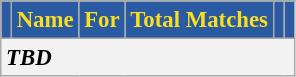<table class="wikitable sortable" style="font-size: 95%; text-align:center">
<tr>
<th style="background:#2A5AA1; color:#FADF20; text-align:center;"></th>
<th style="background:#2A5AA1; color:#FADF20; text-align:center;">Name</th>
<th style="background:#2A5AA1; color:#FADF20; text-align:center;">For</th>
<th style="background:#2A5AA1; color:#FADF20; text-align:center;">Total Matches</th>
<th style="background:#2A5AA1; color:#FADF20; text-align:center;"></th>
<th style="background:#2A5AA1; color:#FADF20; text-align:center;"></th>
</tr>
<tr bgcolor="#EFEFEF">
<th colspan="6" style="text-align:left;"><strong><em>TBD</em></strong></th>
</tr>
</table>
